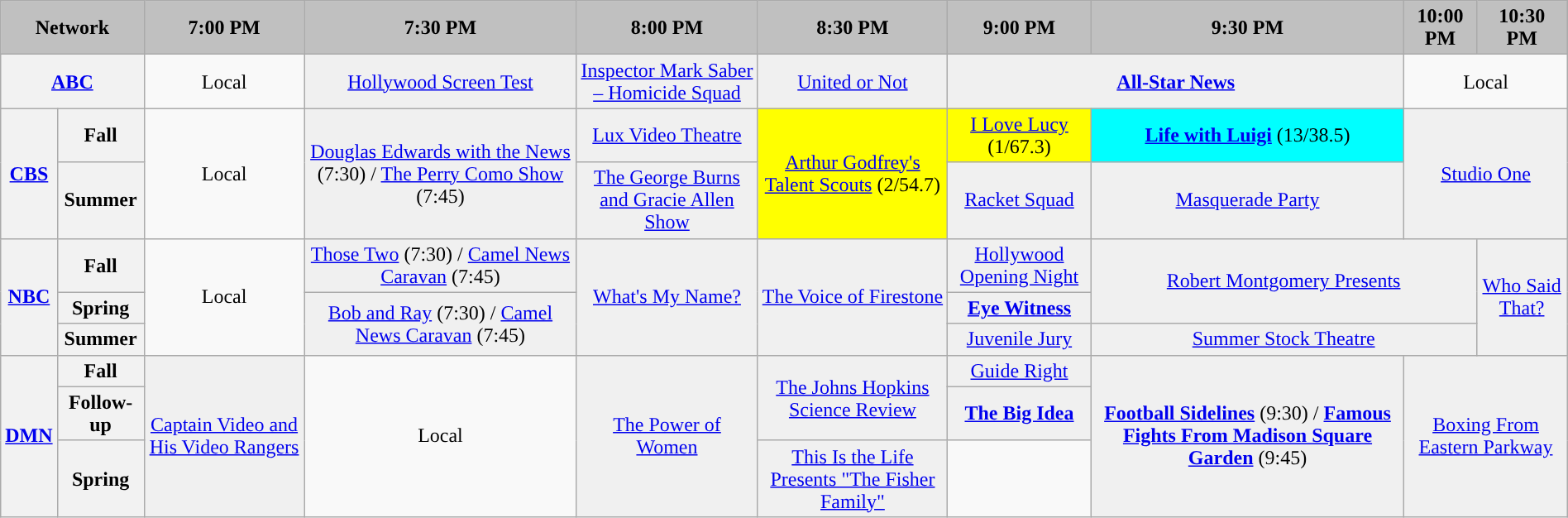<table class="wikitable" style="width:100%;margin-right:0;text-align:center">
<tr>
<th colspan="2" style="background-color:#C0C0C0;text-align:center">Network</th>
<th style="background-color:#C0C0C0;text-align:center">7:00 PM</th>
<th style="background-color:#C0C0C0;text-align:center">7:30 PM</th>
<th style="background-color:#C0C0C0;text-align:center">8:00 PM</th>
<th style="background-color:#C0C0C0;text-align:center">8:30 PM</th>
<th style="background-color:#C0C0C0;text-align:center">9:00 PM</th>
<th style="background-color:#C0C0C0;text-align:center">9:30 PM</th>
<th style="background-color:#C0C0C0;text-align:center">10:00 PM</th>
<th style="background-color:#C0C0C0;text-align:center">10:30 PM</th>
</tr>
<tr>
<th colspan="2" bgcolor="#C0C0C0"><a href='#'>ABC</a></th>
<td>Local</td>
<td bgcolor="#F0F0F0"><a href='#'>Hollywood Screen Test</a></td>
<td bgcolor="#F0F0F0"><a href='#'>Inspector Mark Saber – Homicide Squad</a></td>
<td bgcolor="#F0F0F0"><a href='#'>United or Not</a></td>
<td colspan="2" bgcolor="#F0F0F0"><strong><a href='#'>All-Star News</a></strong></td>
<td colspan="2">Local</td>
</tr>
<tr>
<th rowspan="2" bgcolor="#C0C0C0"><a href='#'>CBS</a></th>
<th>Fall</th>
<td rowspan="2">Local</td>
<td rowspan="2" bgcolor="#F0F0F0"><a href='#'>Douglas Edwards with the News</a> (7:30) / <a href='#'>The Perry Como Show</a> (7:45)</td>
<td bgcolor="#F0F0F0"><a href='#'>Lux Video Theatre</a></td>
<td rowspan="2" bgcolor="#FFFF00"><a href='#'>Arthur Godfrey's Talent Scouts</a> (2/54.7)</td>
<td bgcolor="#FFFF00"><a href='#'>I Love Lucy</a> (1/67.3)</td>
<td bgcolor="#00FFFF"><strong><a href='#'>Life with Luigi</a></strong> (13/38.5)</td>
<td rowspan="2" colspan="2" bgcolor="#F0F0F0"><a href='#'>Studio One</a></td>
</tr>
<tr>
<th>Summer</th>
<td bgcolor="#F0F0F0"><a href='#'>The George Burns and Gracie Allen Show</a></td>
<td bgcolor="#F0F0F0"><a href='#'>Racket Squad</a></td>
<td bgcolor="#F0F0F0"><a href='#'>Masquerade Party</a></td>
</tr>
<tr>
<th rowspan="3" bgcolor="#C0C0C0"><a href='#'>NBC</a></th>
<th>Fall</th>
<td rowspan="3">Local</td>
<td bgcolor="#F0F0F0"><a href='#'>Those Two</a> (7:30) / <a href='#'>Camel News Caravan</a> (7:45)</td>
<td rowspan="3" bgcolor="#F0F0F0"><a href='#'>What's My Name?</a></td>
<td rowspan="3" bgcolor="#F0F0F0"><a href='#'>The Voice of Firestone</a></td>
<td bgcolor="#F0F0F0"><a href='#'>Hollywood Opening Night</a></td>
<td colspan="2" rowspan="2" bgcolor="#F0F0F0"><a href='#'>Robert Montgomery Presents</a></td>
<td rowspan="3" bgcolor="#F0F0F0"><a href='#'>Who Said That?</a></td>
</tr>
<tr>
<th>Spring</th>
<td rowspan="2" bgcolor="#F0F0F0"><a href='#'>Bob and Ray</a> (7:30) / <a href='#'>Camel News Caravan</a> (7:45)</td>
<td bgcolor="#F0F0F0"><strong><a href='#'>Eye Witness</a></strong></td>
</tr>
<tr>
<th>Summer</th>
<td bgcolor="#F0F0F0"><a href='#'>Juvenile Jury</a></td>
<td colspan="2" bgcolor="#F0F0F0"><a href='#'>Summer Stock Theatre</a></td>
</tr>
<tr>
<th rowspan="3" bgcolor="#C0C0C0"><a href='#'>DMN</a></th>
<th>Fall</th>
<td bgcolor="#F0F0F0" rowspan="3"><a href='#'>Captain Video and His Video Rangers</a></td>
<td rowspan="3">Local</td>
<td bgcolor="#F0F0F0" rowspan="3"><a href='#'>The Power of Women</a></td>
<td bgcolor="#F0F0F0" rowspan="2"><a href='#'>The Johns Hopkins Science Review</a></td>
<td bgcolor="#F0F0F0"><a href='#'>Guide Right</a></td>
<td bgcolor="#F0F0F0" rowspan="3"><strong><a href='#'>Football Sidelines</a></strong> (9:30) / <strong><a href='#'>Famous Fights From Madison Square Garden</a></strong> (9:45)</td>
<td colspan="4" bgcolor="#F0F0F0" rowspan="3"><a href='#'>Boxing From Eastern Parkway</a></td>
</tr>
<tr>
<th>Follow-up</th>
<td bgcolor="#F0F0F0"><strong><a href='#'>The Big Idea</a></strong></td>
</tr>
<tr>
<th>Spring</th>
<td bgcolor="#F0F0F0"><a href='#'>This Is the Life Presents "The Fisher Family"</a></td>
<td></td>
</tr>
</table>
